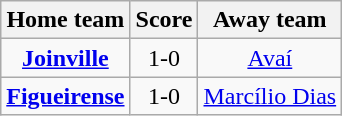<table class="wikitable" style="text-align: center">
<tr>
<th>Home team</th>
<th>Score</th>
<th>Away team</th>
</tr>
<tr>
<td><strong><a href='#'>Joinville</a></strong></td>
<td>1-0</td>
<td><a href='#'>Avaí</a></td>
</tr>
<tr>
<td><strong><a href='#'>Figueirense</a></strong></td>
<td>1-0</td>
<td><a href='#'>Marcílio Dias</a></td>
</tr>
</table>
